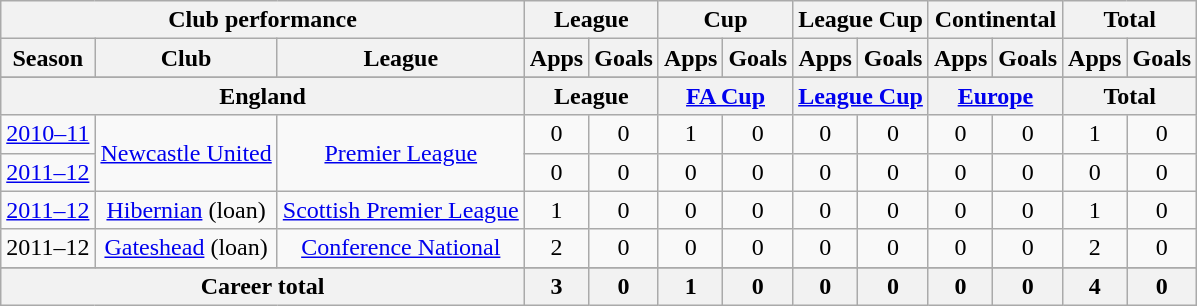<table class="wikitable" style="text-align:center">
<tr>
<th colspan=3>Club performance</th>
<th colspan=2>League</th>
<th colspan=2>Cup</th>
<th colspan=2>League Cup</th>
<th colspan=2>Continental</th>
<th colspan=2>Total</th>
</tr>
<tr>
<th>Season</th>
<th>Club</th>
<th>League</th>
<th>Apps</th>
<th>Goals</th>
<th>Apps</th>
<th>Goals</th>
<th>Apps</th>
<th>Goals</th>
<th>Apps</th>
<th>Goals</th>
<th>Apps</th>
<th>Goals</th>
</tr>
<tr>
</tr>
<tr>
<th colspan=3>England</th>
<th colspan=2>League</th>
<th colspan=2><a href='#'>FA Cup</a></th>
<th colspan=2><a href='#'>League Cup</a></th>
<th colspan=2><a href='#'>Europe</a></th>
<th colspan=2>Total</th>
</tr>
<tr>
<td><a href='#'>2010–11</a></td>
<td rowspan="2"><a href='#'>Newcastle United</a></td>
<td rowspan="2"><a href='#'>Premier League</a></td>
<td>0</td>
<td>0</td>
<td>1</td>
<td>0</td>
<td>0</td>
<td>0</td>
<td>0</td>
<td>0</td>
<td>1</td>
<td>0</td>
</tr>
<tr>
<td><a href='#'>2011–12</a></td>
<td>0</td>
<td>0</td>
<td>0</td>
<td>0</td>
<td>0</td>
<td>0</td>
<td>0</td>
<td>0</td>
<td>0</td>
<td>0</td>
</tr>
<tr>
<td><a href='#'>2011–12</a></td>
<td><a href='#'>Hibernian</a> (loan)</td>
<td><a href='#'>Scottish Premier League</a></td>
<td>1</td>
<td>0</td>
<td>0</td>
<td>0</td>
<td>0</td>
<td>0</td>
<td>0</td>
<td>0</td>
<td>1</td>
<td>0</td>
</tr>
<tr>
<td>2011–12</td>
<td><a href='#'>Gateshead</a> (loan)</td>
<td><a href='#'>Conference National</a></td>
<td>2</td>
<td>0</td>
<td>0</td>
<td>0</td>
<td>0</td>
<td>0</td>
<td>0</td>
<td>0</td>
<td>2</td>
<td>0</td>
</tr>
<tr>
</tr>
<tr>
<th colspan=3>Career total</th>
<th><strong>3</strong></th>
<th><strong>0</strong></th>
<th><strong>1</strong></th>
<th><strong>0</strong></th>
<th><strong>0</strong></th>
<th><strong>0</strong></th>
<th><strong>0</strong></th>
<th><strong>0</strong></th>
<th><strong>4</strong></th>
<th><strong>0</strong></th>
</tr>
</table>
